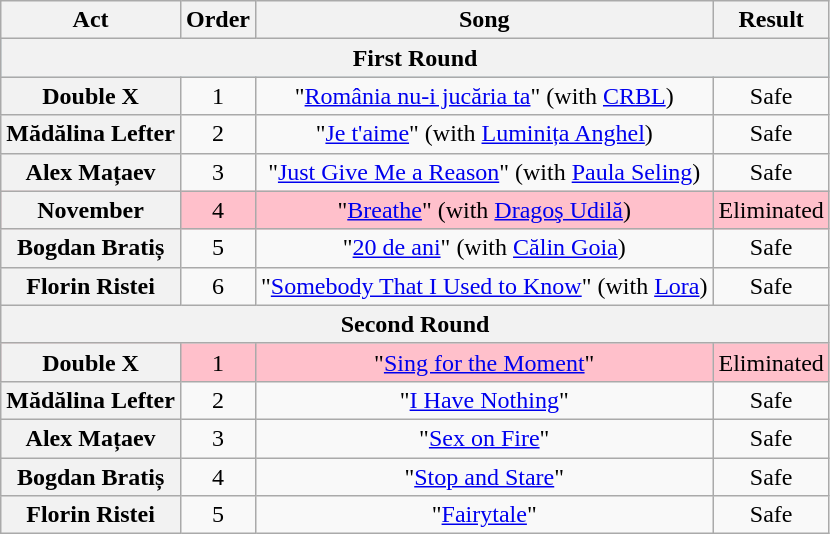<table class="wikitable plainrowheaders" style="text-align:center;">
<tr>
<th scope="col">Act</th>
<th scope="col">Order</th>
<th scope="col">Song  </th>
<th scope="col">Result</th>
</tr>
<tr style="background:lightblue;">
<th colspan="4">First Round</th>
</tr>
<tr>
<th scope="row">Double X</th>
<td>1</td>
<td>"<a href='#'>România nu-i jucăria ta</a>" (with <a href='#'>CRBL</a>)</td>
<td>Safe</td>
</tr>
<tr>
<th scope="row">Mădălina Lefter</th>
<td>2</td>
<td>"<a href='#'>Je t'aime</a>"  (with <a href='#'>Luminița Anghel</a>)</td>
<td>Safe</td>
</tr>
<tr>
<th scope="row">Alex Mațaev</th>
<td>3</td>
<td>"<a href='#'>Just Give Me a Reason</a>" (with <a href='#'>Paula Seling</a>)</td>
<td>Safe</td>
</tr>
<tr style="background:pink;">
<th scope="row">November</th>
<td>4</td>
<td>"<a href='#'>Breathe</a>" (with <a href='#'>Dragoş Udilă</a>)</td>
<td>Eliminated</td>
</tr>
<tr>
<th scope="row">Bogdan Bratiș</th>
<td>5</td>
<td>"<a href='#'>20 de ani</a>" (with <a href='#'>Călin Goia</a>)</td>
<td>Safe</td>
</tr>
<tr>
<th scope="row">Florin Ristei</th>
<td>6</td>
<td>"<a href='#'>Somebody That I Used to Know</a>" (with <a href='#'>Lora</a>)</td>
<td>Safe</td>
</tr>
<tr>
<th colspan="4">Second Round</th>
</tr>
<tr style="background:pink;">
<th scope="row">Double X</th>
<td>1</td>
<td>"<a href='#'>Sing for the Moment</a>"</td>
<td>Eliminated</td>
</tr>
<tr>
<th scope="row">Mădălina Lefter</th>
<td>2</td>
<td>"<a href='#'>I Have Nothing</a>"</td>
<td>Safe</td>
</tr>
<tr>
<th scope="row">Alex Mațaev</th>
<td>3</td>
<td>"<a href='#'>Sex on Fire</a>"</td>
<td>Safe</td>
</tr>
<tr>
<th scope="row">Bogdan Bratiș</th>
<td>4</td>
<td>"<a href='#'>Stop and Stare</a>"</td>
<td>Safe</td>
</tr>
<tr>
<th scope="row">Florin Ristei</th>
<td>5</td>
<td>"<a href='#'>Fairytale</a>"</td>
<td>Safe</td>
</tr>
</table>
